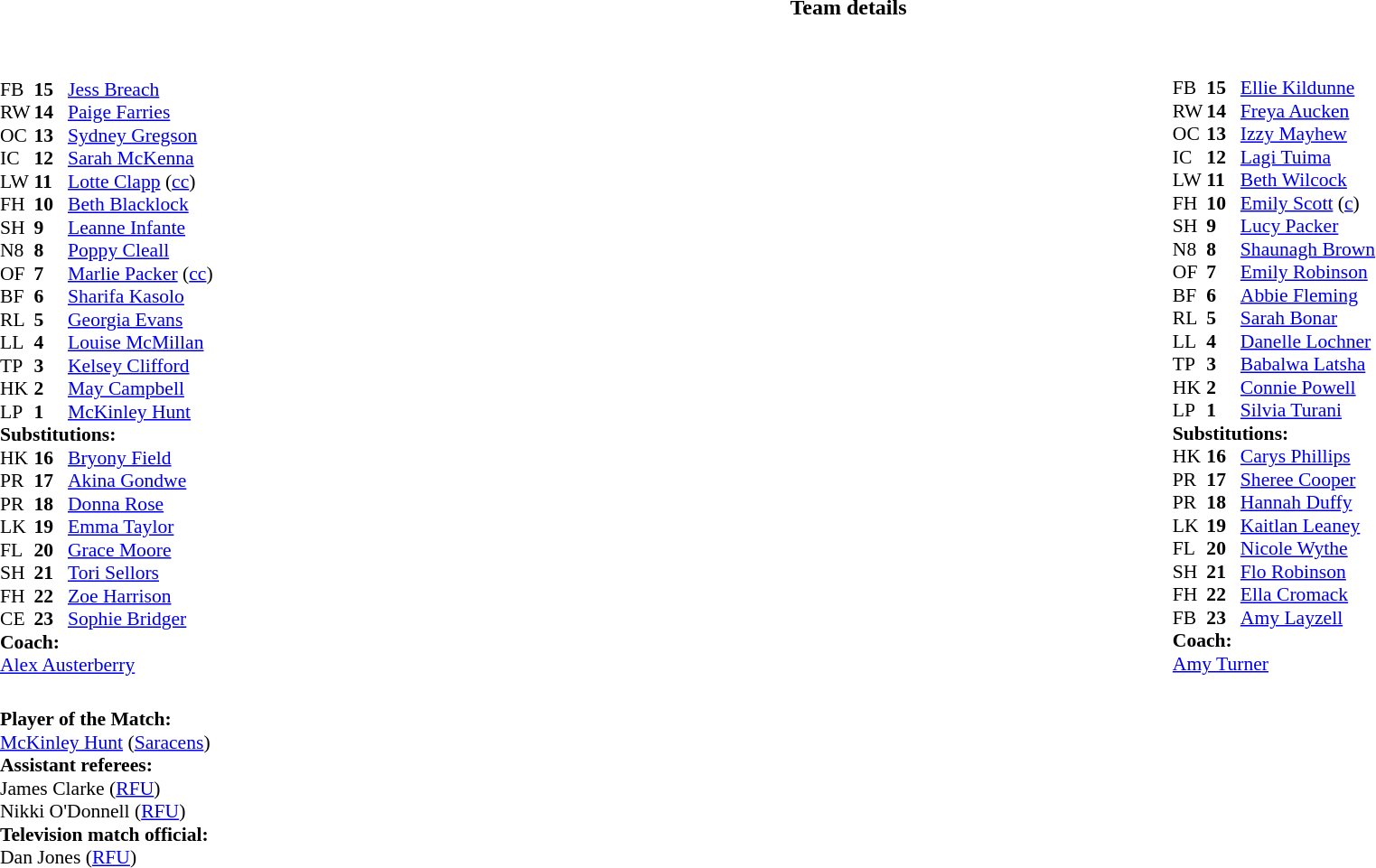<table border="0" style="width:100%;" class="collapsible collapsed">
<tr>
<th>Team details</th>
</tr>
<tr>
<td><br><table style="width:100%;">
<tr>
<td style="vertical-align:top; width:50%;"><br><table style="font-size: 90%" cellspacing="0" cellpadding="0">
<tr>
<th width="25"></th>
<th width="25"></th>
</tr>
<tr>
<td>FB</td>
<td><strong>15</strong></td>
<td> <a href='#'>Jess Breach</a></td>
</tr>
<tr>
<td>RW</td>
<td><strong>14</strong></td>
<td> <a href='#'>Paige Farries</a></td>
</tr>
<tr>
<td>OC</td>
<td><strong>13</strong></td>
<td> <a href='#'>Sydney Gregson</a></td>
</tr>
<tr>
<td>IC</td>
<td><strong>12</strong></td>
<td> <a href='#'>Sarah McKenna</a></td>
<td></td>
<td></td>
</tr>
<tr>
<td>LW</td>
<td><strong>11</strong></td>
<td> <a href='#'>Lotte Clapp</a> (<a href='#'>cc</a>)</td>
</tr>
<tr>
<td>FH</td>
<td><strong>10</strong></td>
<td> <a href='#'>Beth Blacklock</a></td>
<td></td>
<td></td>
</tr>
<tr>
<td>SH</td>
<td><strong>9</strong></td>
<td> <a href='#'>Leanne Infante</a></td>
</tr>
<tr>
<td>N8</td>
<td><strong>8</strong></td>
<td> <a href='#'>Poppy Cleall</a></td>
<td></td>
<td></td>
</tr>
<tr>
<td>OF</td>
<td><strong>7</strong></td>
<td> <a href='#'>Marlie Packer</a> (<a href='#'>cc</a>)</td>
</tr>
<tr>
<td>BF</td>
<td><strong>6</strong></td>
<td> <a href='#'>Sharifa Kasolo</a></td>
<td></td>
<td></td>
</tr>
<tr>
<td>RL</td>
<td><strong>5</strong></td>
<td> <a href='#'>Georgia Evans</a></td>
</tr>
<tr>
<td>LL</td>
<td><strong>4</strong></td>
<td> <a href='#'>Louise McMillan</a></td>
</tr>
<tr>
<td>TP</td>
<td><strong>3</strong></td>
<td> <a href='#'>Kelsey Clifford</a></td>
<td></td>
<td></td>
</tr>
<tr>
<td>HK</td>
<td><strong>2</strong></td>
<td> <a href='#'>May Campbell</a></td>
<td></td>
<td></td>
</tr>
<tr>
<td>LP</td>
<td><strong>1</strong></td>
<td> <a href='#'>McKinley Hunt</a></td>
<td></td>
<td></td>
</tr>
<tr>
<td colspan=3><strong>Substitutions:</strong></td>
</tr>
<tr>
<td>HK</td>
<td><strong>16</strong></td>
<td> <a href='#'>Bryony Field</a></td>
<td></td>
<td></td>
</tr>
<tr>
<td>PR</td>
<td><strong>17</strong></td>
<td> <a href='#'>Akina Gondwe</a></td>
<td></td>
<td></td>
</tr>
<tr>
<td>PR</td>
<td><strong>18</strong></td>
<td> <a href='#'>Donna Rose</a></td>
<td></td>
<td></td>
</tr>
<tr>
<td>LK</td>
<td><strong>19</strong></td>
<td> <a href='#'>Emma Taylor</a></td>
<td></td>
<td></td>
</tr>
<tr>
<td>FL</td>
<td><strong>20</strong></td>
<td> <a href='#'>Grace Moore</a></td>
<td></td>
<td></td>
</tr>
<tr>
<td>SH</td>
<td><strong>21</strong></td>
<td> <a href='#'>Tori Sellors</a></td>
</tr>
<tr>
<td>FH</td>
<td><strong>22</strong></td>
<td> <a href='#'>Zoe Harrison</a></td>
<td></td>
<td></td>
</tr>
<tr>
<td>CE</td>
<td><strong>23</strong></td>
<td> <a href='#'>Sophie Bridger</a></td>
<td></td>
<td></td>
</tr>
<tr>
<td colspan=3><strong>Coach:</strong></td>
</tr>
<tr>
<td colspan="4"> <a href='#'>Alex Austerberry</a></td>
</tr>
<tr>
</tr>
</table>
</td>
<td style="vertical-align:top;width:50%;font-size:90%"><br><table cellspacing="0" cellpadding="0" style="margin:auto">
<tr>
<th width="25"></th>
<th width="25"></th>
</tr>
<tr>
<td>FB</td>
<td><strong>15</strong></td>
<td> <a href='#'>Ellie Kildunne</a></td>
</tr>
<tr>
<td>RW</td>
<td><strong>14</strong></td>
<td> <a href='#'>Freya Aucken</a></td>
</tr>
<tr>
<td>OC</td>
<td><strong>13</strong></td>
<td> <a href='#'>Izzy Mayhew</a></td>
<td></td>
<td></td>
</tr>
<tr>
<td>IC</td>
<td><strong>12</strong></td>
<td> <a href='#'>Lagi Tuima</a></td>
</tr>
<tr>
<td>LW</td>
<td><strong>11</strong></td>
<td> <a href='#'>Beth Wilcock</a></td>
<td></td>
<td></td>
</tr>
<tr>
<td>FH</td>
<td><strong>10</strong></td>
<td> <a href='#'>Emily Scott</a> (<a href='#'>c</a>)</td>
</tr>
<tr>
<td>SH</td>
<td><strong>9</strong></td>
<td> <a href='#'>Lucy Packer</a></td>
<td></td>
<td></td>
</tr>
<tr>
<td>N8</td>
<td><strong>8</strong></td>
<td> <a href='#'>Shaunagh Brown</a></td>
<td></td>
<td></td>
</tr>
<tr>
<td>OF</td>
<td><strong>7</strong></td>
<td> <a href='#'>Emily Robinson</a></td>
</tr>
<tr>
<td>BF</td>
<td><strong>6</strong></td>
<td> <a href='#'>Abbie Fleming</a></td>
<td></td>
</tr>
<tr>
<td>RL</td>
<td><strong>5</strong></td>
<td> <a href='#'>Sarah Bonar</a></td>
<td></td>
<td></td>
</tr>
<tr>
<td>LL</td>
<td><strong>4</strong></td>
<td> <a href='#'>Danelle Lochner</a></td>
</tr>
<tr>
<td>TP</td>
<td><strong>3</strong></td>
<td> <a href='#'>Babalwa Latsha</a></td>
<td></td>
<td></td>
</tr>
<tr>
<td>HK</td>
<td><strong>2</strong></td>
<td> <a href='#'>Connie Powell</a></td>
<td></td>
<td></td>
</tr>
<tr>
<td>LP</td>
<td><strong>1</strong></td>
<td> <a href='#'>Silvia Turani</a></td>
<td></td>
<td></td>
</tr>
<tr>
<td colspan=3><strong>Substitutions:</strong></td>
</tr>
<tr>
<td>HK</td>
<td><strong>16</strong></td>
<td> <a href='#'>Carys Phillips</a></td>
<td></td>
<td></td>
</tr>
<tr>
<td>PR</td>
<td><strong>17</strong></td>
<td> <a href='#'>Sheree Cooper</a></td>
<td></td>
<td></td>
</tr>
<tr>
<td>PR</td>
<td><strong>18</strong></td>
<td> <a href='#'>Hannah Duffy</a></td>
<td></td>
<td></td>
</tr>
<tr>
<td>LK</td>
<td><strong>19</strong></td>
<td> <a href='#'>Kaitlan Leaney</a></td>
<td></td>
<td></td>
</tr>
<tr>
<td>FL</td>
<td><strong>20</strong></td>
<td> <a href='#'>Nicole Wythe</a></td>
<td></td>
<td></td>
</tr>
<tr>
<td>SH</td>
<td><strong>21</strong></td>
<td> <a href='#'>Flo Robinson</a></td>
<td></td>
<td></td>
</tr>
<tr>
<td>FH</td>
<td><strong>22</strong></td>
<td> <a href='#'>Ella Cromack</a></td>
<td></td>
<td></td>
</tr>
<tr>
<td>FB</td>
<td><strong>23</strong></td>
<td> <a href='#'>Amy Layzell</a></td>
<td></td>
<td></td>
</tr>
<tr>
<td colspan=3><strong>Coach:</strong></td>
</tr>
<tr>
<td colspan="4"> <a href='#'>Amy Turner</a></td>
</tr>
<tr>
</tr>
</table>
</td>
</tr>
</table>
<table style="width:100%;font-size:90%">
<tr>
<td><br><strong>Player of the Match:</strong>
<br> <a href='#'>McKinley Hunt</a> (<a href='#'>Saracens</a>)<br><strong>Assistant referees:</strong>
<br> James Clarke (<a href='#'>RFU</a>)
<br> Nikki O'Donnell (<a href='#'>RFU</a>)
<br><strong>Television match official:</strong>
<br> Dan Jones (<a href='#'>RFU</a>)</td>
</tr>
</table>
</td>
</tr>
</table>
